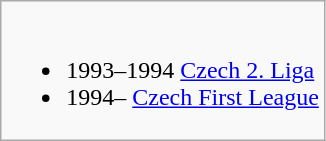<table class="wikitable">
<tr style="vertical-align: top;">
<td><br><ul><li>1993–1994 <a href='#'>Czech 2. Liga</a></li><li>1994– <a href='#'>Czech First League</a></li></ul></td>
</tr>
</table>
